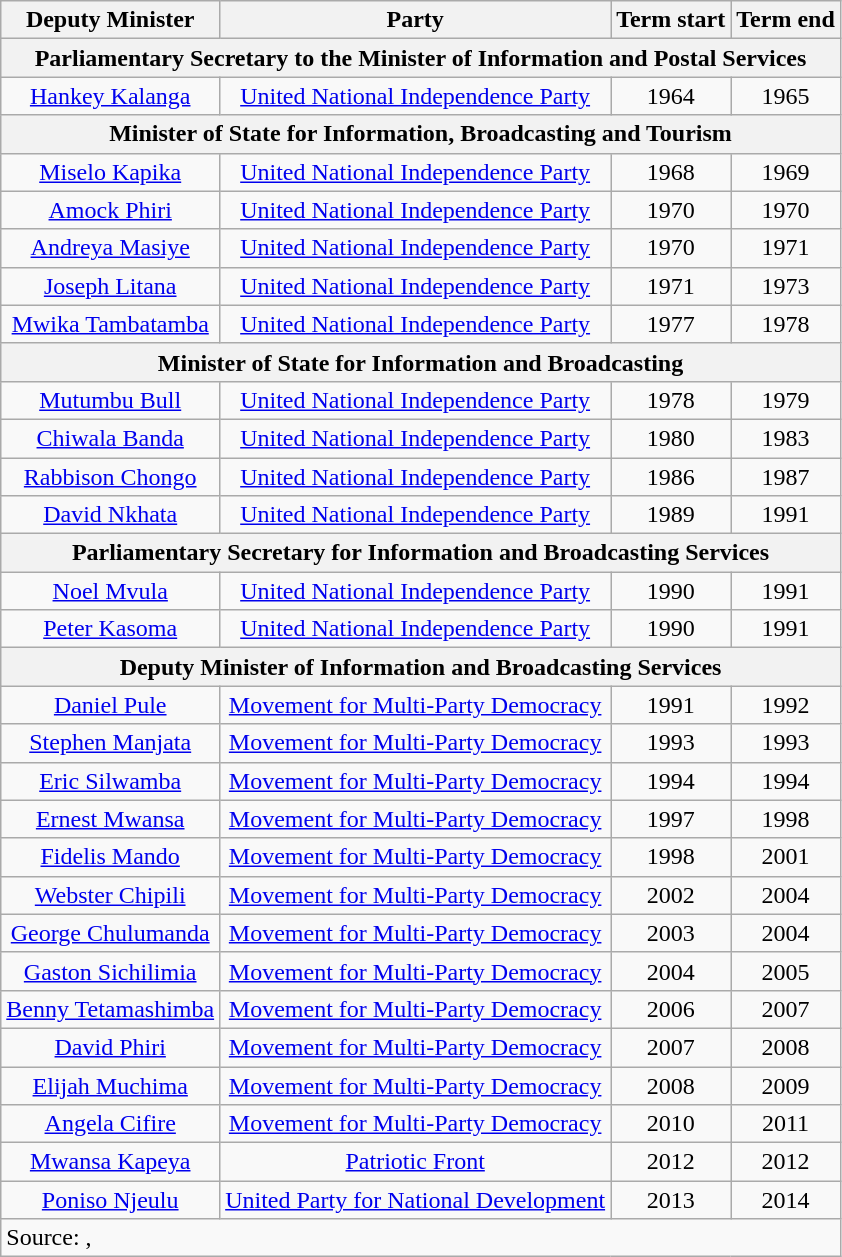<table class=wikitable style=text-align:center>
<tr>
<th>Deputy Minister</th>
<th>Party</th>
<th>Term start</th>
<th>Term end</th>
</tr>
<tr>
<th colspan=4>Parliamentary Secretary to the Minister of Information and Postal Services</th>
</tr>
<tr>
<td><a href='#'>Hankey Kalanga</a></td>
<td><a href='#'>United National Independence Party</a></td>
<td>1964</td>
<td>1965</td>
</tr>
<tr>
<th colspan=4>Minister of State for Information, Broadcasting and Tourism</th>
</tr>
<tr>
<td><a href='#'>Miselo Kapika</a></td>
<td><a href='#'>United National Independence Party</a></td>
<td>1968</td>
<td>1969</td>
</tr>
<tr>
<td><a href='#'>Amock Phiri</a></td>
<td><a href='#'>United National Independence Party</a></td>
<td>1970</td>
<td>1970</td>
</tr>
<tr>
<td><a href='#'>Andreya Masiye</a></td>
<td><a href='#'>United National Independence Party</a></td>
<td>1970</td>
<td>1971</td>
</tr>
<tr>
<td><a href='#'>Joseph Litana</a></td>
<td><a href='#'>United National Independence Party</a></td>
<td>1971</td>
<td>1973</td>
</tr>
<tr>
<td><a href='#'>Mwika Tambatamba</a></td>
<td><a href='#'>United National Independence Party</a></td>
<td>1977</td>
<td>1978</td>
</tr>
<tr>
<th colspan=4>Minister of State for Information and Broadcasting</th>
</tr>
<tr>
<td><a href='#'>Mutumbu Bull</a></td>
<td><a href='#'>United National Independence Party</a></td>
<td>1978</td>
<td>1979</td>
</tr>
<tr>
<td><a href='#'>Chiwala Banda</a></td>
<td><a href='#'>United National Independence Party</a></td>
<td>1980</td>
<td>1983</td>
</tr>
<tr>
<td><a href='#'>Rabbison Chongo</a></td>
<td><a href='#'>United National Independence Party</a></td>
<td>1986</td>
<td>1987</td>
</tr>
<tr>
<td><a href='#'>David Nkhata</a></td>
<td><a href='#'>United National Independence Party</a></td>
<td>1989</td>
<td>1991</td>
</tr>
<tr>
<th colspan=4>Parliamentary Secretary for Information and Broadcasting Services</th>
</tr>
<tr>
<td><a href='#'>Noel Mvula</a></td>
<td><a href='#'>United National Independence Party</a></td>
<td>1990</td>
<td>1991</td>
</tr>
<tr>
<td><a href='#'>Peter Kasoma</a></td>
<td><a href='#'>United National Independence Party</a></td>
<td>1990</td>
<td>1991</td>
</tr>
<tr>
<th colspan=4>Deputy Minister of Information and Broadcasting Services</th>
</tr>
<tr>
<td><a href='#'>Daniel Pule</a></td>
<td><a href='#'>Movement for Multi-Party Democracy</a></td>
<td>1991</td>
<td>1992</td>
</tr>
<tr>
<td><a href='#'>Stephen Manjata</a></td>
<td><a href='#'>Movement for Multi-Party Democracy</a></td>
<td>1993</td>
<td>1993</td>
</tr>
<tr>
<td><a href='#'>Eric Silwamba</a></td>
<td><a href='#'>Movement for Multi-Party Democracy</a></td>
<td>1994</td>
<td>1994</td>
</tr>
<tr>
<td><a href='#'>Ernest Mwansa</a></td>
<td><a href='#'>Movement for Multi-Party Democracy</a></td>
<td>1997</td>
<td>1998</td>
</tr>
<tr>
<td><a href='#'>Fidelis Mando</a></td>
<td><a href='#'>Movement for Multi-Party Democracy</a></td>
<td>1998</td>
<td>2001</td>
</tr>
<tr>
<td><a href='#'>Webster Chipili</a></td>
<td><a href='#'>Movement for Multi-Party Democracy</a></td>
<td>2002</td>
<td>2004</td>
</tr>
<tr>
<td><a href='#'>George Chulumanda</a></td>
<td><a href='#'>Movement for Multi-Party Democracy</a></td>
<td>2003</td>
<td>2004</td>
</tr>
<tr>
<td><a href='#'>Gaston Sichilimia</a></td>
<td><a href='#'>Movement for Multi-Party Democracy</a></td>
<td>2004</td>
<td>2005</td>
</tr>
<tr>
<td><a href='#'>Benny Tetamashimba</a></td>
<td><a href='#'>Movement for Multi-Party Democracy</a></td>
<td>2006</td>
<td>2007</td>
</tr>
<tr>
<td><a href='#'>David Phiri</a></td>
<td><a href='#'>Movement for Multi-Party Democracy</a></td>
<td>2007</td>
<td>2008</td>
</tr>
<tr>
<td><a href='#'>Elijah Muchima</a></td>
<td><a href='#'>Movement for Multi-Party Democracy</a></td>
<td>2008</td>
<td>2009</td>
</tr>
<tr>
<td><a href='#'>Angela Cifire</a></td>
<td><a href='#'>Movement for Multi-Party Democracy</a></td>
<td>2010</td>
<td>2011</td>
</tr>
<tr>
<td><a href='#'>Mwansa Kapeya</a></td>
<td><a href='#'>Patriotic Front</a></td>
<td>2012</td>
<td>2012</td>
</tr>
<tr>
<td><a href='#'>Poniso Njeulu</a></td>
<td><a href='#'>United Party for National Development</a></td>
<td>2013</td>
<td>2014</td>
</tr>
<tr>
<td colspan=4 align=left>Source: , </td>
</tr>
</table>
